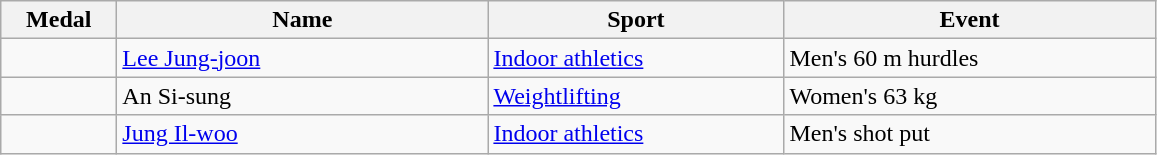<table class="wikitable sortable" style="text-align:left;">
<tr>
<th width="70">Medal</th>
<th width="240">Name</th>
<th width="190">Sport</th>
<th width="240">Event</th>
</tr>
<tr>
<td></td>
<td><a href='#'>Lee Jung-joon</a></td>
<td><a href='#'>Indoor athletics</a></td>
<td>Men's 60 m hurdles</td>
</tr>
<tr>
<td></td>
<td>An Si-sung</td>
<td><a href='#'>Weightlifting</a></td>
<td>Women's 63 kg</td>
</tr>
<tr>
<td></td>
<td><a href='#'>Jung Il-woo</a></td>
<td><a href='#'>Indoor athletics</a></td>
<td>Men's shot put</td>
</tr>
</table>
